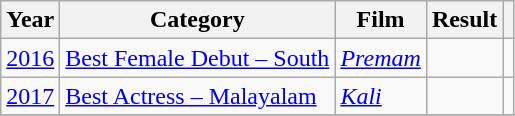<table class="wikitable sortable plainrowheaders">
<tr>
<th scope="col">Year</th>
<th scope="col">Category</th>
<th scope="col">Film</th>
<th scope="col">Result</th>
<th scope="col" class="unsortable"></th>
</tr>
<tr>
<td><a href='#'>2016</a></td>
<td><a href='#'>Best Female Debut – South</a></td>
<td><em><a href='#'>Premam</a></em></td>
<td></td>
<td style="text-align:center;"></td>
</tr>
<tr>
<td><a href='#'>2017</a></td>
<td><a href='#'>Best Actress – Malayalam</a></td>
<td><em><a href='#'>Kali</a></em></td>
<td></td>
<td style="text-align:center;"></td>
</tr>
<tr>
</tr>
</table>
